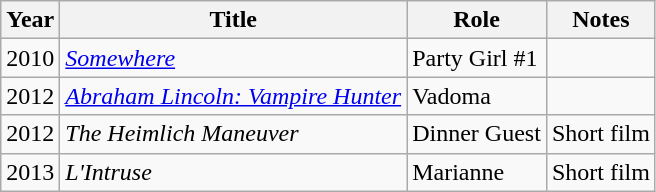<table class="wikitable">
<tr>
<th>Year</th>
<th>Title</th>
<th>Role</th>
<th>Notes</th>
</tr>
<tr>
<td>2010</td>
<td><em><a href='#'>Somewhere</a></em></td>
<td>Party Girl #1</td>
<td></td>
</tr>
<tr>
<td>2012</td>
<td><em><a href='#'>Abraham Lincoln: Vampire Hunter</a></em></td>
<td>Vadoma</td>
<td></td>
</tr>
<tr>
<td>2012</td>
<td><em>The Heimlich Maneuver</em></td>
<td>Dinner Guest</td>
<td>Short film</td>
</tr>
<tr>
<td>2013</td>
<td><em>L'Intruse</em></td>
<td>Marianne</td>
<td>Short film</td>
</tr>
</table>
